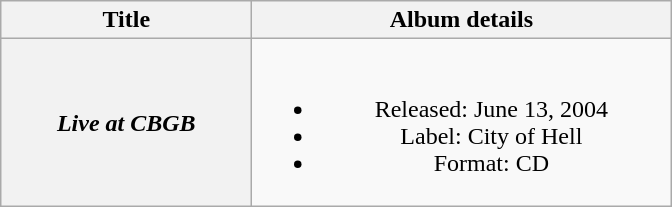<table class="wikitable plainrowheaders" style="text-align:center;">
<tr>
<th scope="col" rowspan="1" style="width:10em;">Title</th>
<th scope="col" rowspan="1" style="width:17em;">Album details</th>
</tr>
<tr>
<th scope="row"><em>Live at CBGB</em></th>
<td><br><ul><li>Released: June 13, 2004</li><li>Label: City of Hell</li><li>Format: CD</li></ul></td>
</tr>
</table>
